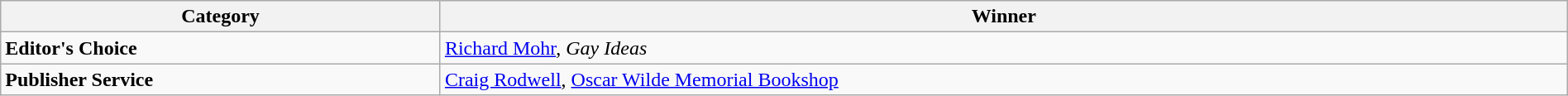<table class="wikitable" width="100%">
<tr>
<th>Category</th>
<th>Winner</th>
</tr>
<tr>
<td><strong>Editor's Choice</strong></td>
<td><a href='#'>Richard Mohr</a>, <em>Gay Ideas</em></td>
</tr>
<tr>
<td><strong>Publisher Service</strong></td>
<td><a href='#'>Craig Rodwell</a>, <a href='#'>Oscar Wilde Memorial Bookshop</a></td>
</tr>
</table>
